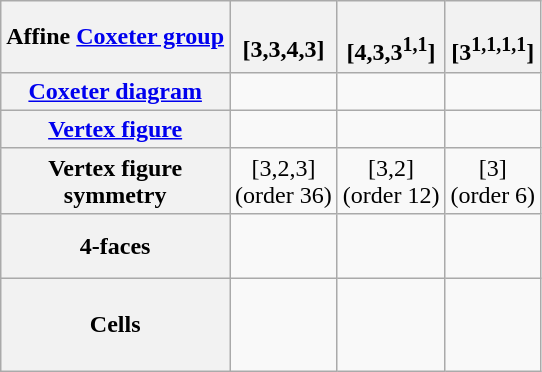<table class=wikitable>
<tr align=center>
<th>Affine <a href='#'>Coxeter group</a></th>
<th><br>[3,3,4,3]</th>
<th><br>[4,3,3<sup>1,1</sup>]</th>
<th><br>[3<sup>1,1,1,1</sup>]</th>
</tr>
<tr align=center>
<th><a href='#'>Coxeter diagram</a></th>
<td></td>
<td></td>
<td></td>
</tr>
<tr align=center>
<th><a href='#'>Vertex figure</a></th>
<td></td>
<td></td>
<td></td>
</tr>
<tr align=center>
<th>Vertex figure<br>symmetry</th>
<td>[3,2,3]<br>(order 36)</td>
<td>[3,2]<br>(order 12)</td>
<td>[3]<br>(order 6)</td>
</tr>
<tr align=center>
<th>4-faces</th>
<td><br></td>
<td><br><br></td>
<td><br></td>
</tr>
<tr align=center>
<th>Cells</th>
<td><br><br></td>
<td><br><br><br></td>
<td><br><br></td>
</tr>
</table>
